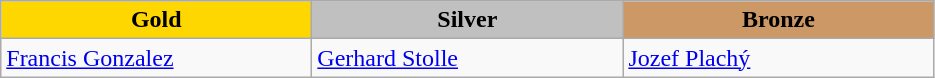<table class="wikitable" style="text-align:left">
<tr align="center">
<td width=200 bgcolor=gold><strong>Gold</strong></td>
<td width=200 bgcolor=silver><strong>Silver</strong></td>
<td width=200 bgcolor=CC9966><strong>Bronze</strong></td>
</tr>
<tr>
<td><a href='#'>Francis Gonzalez</a><br><em></em></td>
<td><a href='#'>Gerhard Stolle</a><br><em></em></td>
<td><a href='#'>Jozef Plachý</a><br><em></em></td>
</tr>
</table>
